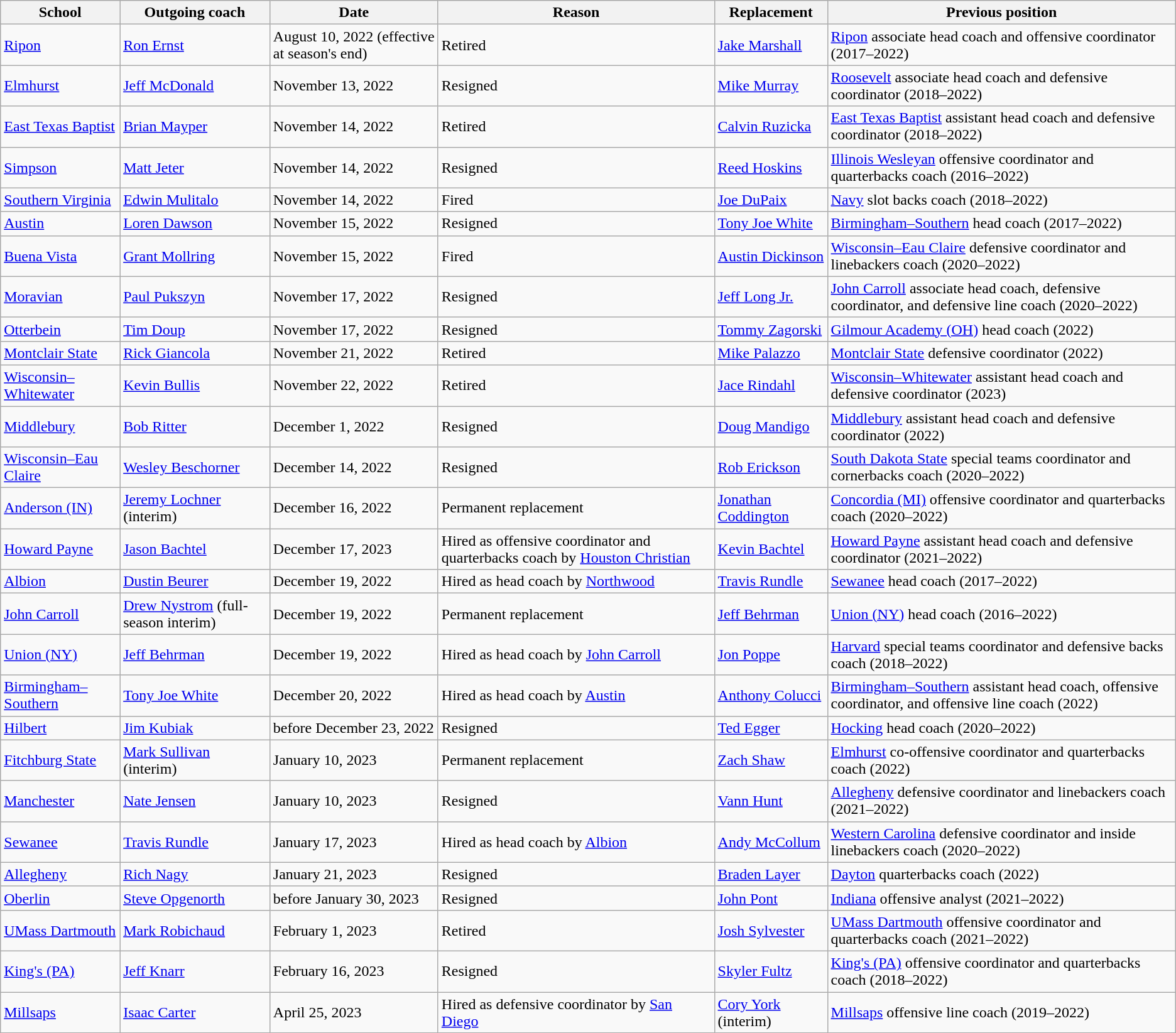<table class="wikitable sortable">
<tr>
<th>School</th>
<th>Outgoing coach</th>
<th>Date</th>
<th>Reason</th>
<th>Replacement</th>
<th>Previous position</th>
</tr>
<tr>
<td><a href='#'>Ripon</a></td>
<td><a href='#'>Ron Ernst</a></td>
<td>August 10, 2022 (effective at season's end)</td>
<td>Retired</td>
<td><a href='#'>Jake Marshall</a></td>
<td><a href='#'>Ripon</a> associate head coach and offensive coordinator (2017–2022)</td>
</tr>
<tr>
<td><a href='#'>Elmhurst</a></td>
<td><a href='#'>Jeff McDonald</a></td>
<td>November 13, 2022</td>
<td>Resigned</td>
<td><a href='#'>Mike Murray</a></td>
<td><a href='#'>Roosevelt</a> associate head coach and defensive coordinator (2018–2022)</td>
</tr>
<tr>
<td><a href='#'>East Texas Baptist</a></td>
<td><a href='#'>Brian Mayper</a></td>
<td>November 14, 2022</td>
<td>Retired</td>
<td><a href='#'>Calvin Ruzicka</a></td>
<td><a href='#'>East Texas Baptist</a> assistant head coach and defensive coordinator (2018–2022)</td>
</tr>
<tr>
<td><a href='#'>Simpson</a></td>
<td><a href='#'>Matt Jeter</a></td>
<td>November 14, 2022</td>
<td>Resigned</td>
<td><a href='#'>Reed Hoskins</a></td>
<td><a href='#'>Illinois Wesleyan</a> offensive coordinator and quarterbacks coach (2016–2022)</td>
</tr>
<tr>
<td><a href='#'>Southern Virginia</a></td>
<td><a href='#'>Edwin Mulitalo</a></td>
<td>November 14, 2022</td>
<td>Fired</td>
<td><a href='#'>Joe DuPaix</a></td>
<td><a href='#'>Navy</a> slot backs coach (2018–2022)</td>
</tr>
<tr>
<td><a href='#'>Austin</a></td>
<td><a href='#'>Loren Dawson</a></td>
<td>November 15, 2022</td>
<td>Resigned</td>
<td><a href='#'>Tony Joe White</a></td>
<td><a href='#'>Birmingham–Southern</a> head coach (2017–2022)</td>
</tr>
<tr>
<td><a href='#'>Buena Vista</a></td>
<td><a href='#'>Grant Mollring</a></td>
<td>November 15, 2022</td>
<td>Fired</td>
<td><a href='#'>Austin Dickinson</a></td>
<td><a href='#'>Wisconsin–Eau Claire</a> defensive coordinator and linebackers coach (2020–2022)</td>
</tr>
<tr>
<td><a href='#'>Moravian</a></td>
<td><a href='#'>Paul Pukszyn</a></td>
<td>November 17, 2022</td>
<td>Resigned</td>
<td><a href='#'>Jeff Long Jr.</a></td>
<td><a href='#'>John Carroll</a> associate head coach, defensive coordinator, and defensive line coach (2020–2022)</td>
</tr>
<tr>
<td><a href='#'>Otterbein</a></td>
<td><a href='#'>Tim Doup</a></td>
<td>November 17, 2022</td>
<td>Resigned</td>
<td><a href='#'>Tommy Zagorski</a></td>
<td><a href='#'>Gilmour Academy (OH)</a> head coach (2022)</td>
</tr>
<tr>
<td><a href='#'>Montclair State</a></td>
<td><a href='#'>Rick Giancola</a></td>
<td>November 21, 2022</td>
<td>Retired</td>
<td><a href='#'>Mike Palazzo</a></td>
<td><a href='#'>Montclair State</a> defensive coordinator (2022)</td>
</tr>
<tr>
<td><a href='#'>Wisconsin–Whitewater</a></td>
<td><a href='#'>Kevin Bullis</a></td>
<td>November 22, 2022</td>
<td>Retired</td>
<td><a href='#'>Jace Rindahl</a></td>
<td><a href='#'>Wisconsin–Whitewater</a> assistant head coach and defensive coordinator (2023)</td>
</tr>
<tr>
<td><a href='#'>Middlebury</a></td>
<td><a href='#'>Bob Ritter</a></td>
<td>December 1, 2022</td>
<td>Resigned</td>
<td><a href='#'>Doug Mandigo</a></td>
<td><a href='#'>Middlebury</a> assistant head coach and defensive coordinator (2022)</td>
</tr>
<tr>
<td><a href='#'>Wisconsin–Eau Claire</a></td>
<td><a href='#'>Wesley Beschorner</a></td>
<td>December 14, 2022</td>
<td>Resigned</td>
<td><a href='#'>Rob Erickson</a></td>
<td><a href='#'>South Dakota State</a> special teams coordinator and cornerbacks coach (2020–2022)</td>
</tr>
<tr>
<td><a href='#'>Anderson (IN)</a></td>
<td><a href='#'>Jeremy Lochner</a> (interim)</td>
<td>December 16, 2022</td>
<td>Permanent replacement</td>
<td><a href='#'>Jonathan Coddington</a></td>
<td><a href='#'>Concordia (MI)</a> offensive coordinator and quarterbacks coach (2020–2022)</td>
</tr>
<tr>
<td><a href='#'>Howard Payne</a></td>
<td><a href='#'>Jason Bachtel</a></td>
<td>December 17, 2023</td>
<td>Hired as offensive coordinator and quarterbacks coach by <a href='#'>Houston Christian</a></td>
<td><a href='#'>Kevin Bachtel</a></td>
<td><a href='#'>Howard Payne</a> assistant head coach and defensive coordinator (2021–2022)</td>
</tr>
<tr>
<td><a href='#'>Albion</a></td>
<td><a href='#'>Dustin Beurer</a></td>
<td>December 19, 2022</td>
<td>Hired as head coach by <a href='#'>Northwood</a></td>
<td><a href='#'>Travis Rundle</a></td>
<td><a href='#'>Sewanee</a> head coach (2017–2022)</td>
</tr>
<tr>
<td><a href='#'>John Carroll</a></td>
<td><a href='#'>Drew Nystrom</a> (full-season interim)</td>
<td>December 19, 2022</td>
<td>Permanent replacement</td>
<td><a href='#'>Jeff Behrman</a></td>
<td><a href='#'>Union (NY)</a> head coach (2016–2022)</td>
</tr>
<tr>
<td><a href='#'>Union (NY)</a></td>
<td><a href='#'>Jeff Behrman</a></td>
<td>December 19, 2022</td>
<td>Hired as head coach by <a href='#'>John Carroll</a></td>
<td><a href='#'>Jon Poppe</a></td>
<td><a href='#'>Harvard</a> special teams coordinator and defensive backs coach (2018–2022)</td>
</tr>
<tr>
<td><a href='#'>Birmingham–Southern</a></td>
<td><a href='#'>Tony Joe White</a></td>
<td>December 20, 2022</td>
<td>Hired as head coach by <a href='#'>Austin</a></td>
<td><a href='#'>Anthony Colucci</a></td>
<td><a href='#'>Birmingham–Southern</a> assistant head coach, offensive coordinator, and offensive line coach (2022)</td>
</tr>
<tr>
<td><a href='#'>Hilbert</a></td>
<td><a href='#'>Jim Kubiak</a></td>
<td>before December 23, 2022</td>
<td>Resigned</td>
<td><a href='#'>Ted Egger</a></td>
<td><a href='#'>Hocking</a> head coach (2020–2022)</td>
</tr>
<tr>
<td><a href='#'>Fitchburg State</a></td>
<td><a href='#'>Mark Sullivan</a> (interim)</td>
<td>January 10, 2023</td>
<td>Permanent replacement</td>
<td><a href='#'>Zach Shaw</a></td>
<td><a href='#'>Elmhurst</a> co-offensive coordinator and quarterbacks coach (2022)</td>
</tr>
<tr>
<td><a href='#'>Manchester</a></td>
<td><a href='#'>Nate Jensen</a></td>
<td>January 10, 2023</td>
<td>Resigned</td>
<td><a href='#'>Vann Hunt</a></td>
<td><a href='#'>Allegheny</a> defensive coordinator and linebackers coach (2021–2022)</td>
</tr>
<tr>
<td><a href='#'>Sewanee</a></td>
<td><a href='#'>Travis Rundle</a></td>
<td>January 17, 2023</td>
<td>Hired as head coach  by <a href='#'>Albion</a></td>
<td><a href='#'>Andy McCollum</a></td>
<td><a href='#'>Western Carolina</a> defensive coordinator and inside linebackers coach (2020–2022)</td>
</tr>
<tr>
<td><a href='#'>Allegheny</a></td>
<td><a href='#'>Rich Nagy</a></td>
<td>January 21, 2023</td>
<td>Resigned</td>
<td><a href='#'>Braden Layer</a></td>
<td><a href='#'>Dayton</a> quarterbacks coach (2022)</td>
</tr>
<tr>
<td><a href='#'>Oberlin</a></td>
<td><a href='#'>Steve Opgenorth</a></td>
<td>before January 30, 2023</td>
<td>Resigned</td>
<td><a href='#'>John Pont</a></td>
<td><a href='#'>Indiana</a> offensive analyst (2021–2022)</td>
</tr>
<tr>
<td><a href='#'>UMass Dartmouth</a></td>
<td><a href='#'>Mark Robichaud</a></td>
<td>February 1, 2023</td>
<td>Retired</td>
<td><a href='#'>Josh Sylvester</a></td>
<td><a href='#'>UMass Dartmouth</a> offensive coordinator and quarterbacks coach (2021–2022)</td>
</tr>
<tr>
<td><a href='#'>King's (PA)</a></td>
<td><a href='#'>Jeff Knarr</a></td>
<td>February 16, 2023</td>
<td>Resigned</td>
<td><a href='#'>Skyler Fultz</a></td>
<td><a href='#'>King's (PA)</a> offensive coordinator and quarterbacks coach (2018–2022)</td>
</tr>
<tr>
<td><a href='#'>Millsaps</a></td>
<td><a href='#'>Isaac Carter</a></td>
<td>April 25, 2023</td>
<td>Hired as defensive coordinator by <a href='#'>San Diego</a></td>
<td><a href='#'>Cory York</a> (interim)</td>
<td><a href='#'>Millsaps</a> offensive line coach (2019–2022)</td>
</tr>
</table>
